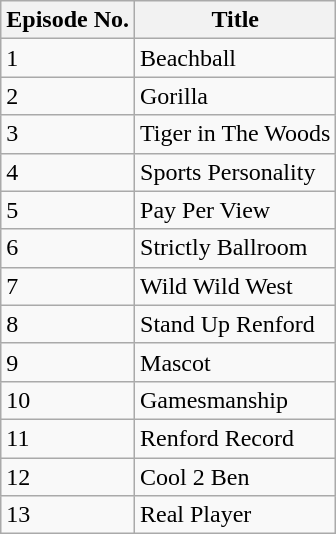<table class="wikitable" border="1">
<tr>
<th>Episode No.</th>
<th>Title</th>
</tr>
<tr>
<td>1</td>
<td>Beachball</td>
</tr>
<tr>
<td>2</td>
<td>Gorilla</td>
</tr>
<tr>
<td>3</td>
<td>Tiger in The Woods</td>
</tr>
<tr>
<td>4</td>
<td>Sports Personality</td>
</tr>
<tr>
<td>5</td>
<td>Pay Per View</td>
</tr>
<tr>
<td>6</td>
<td>Strictly Ballroom</td>
</tr>
<tr>
<td>7</td>
<td>Wild Wild West</td>
</tr>
<tr>
<td>8</td>
<td>Stand Up Renford</td>
</tr>
<tr>
<td>9</td>
<td>Mascot</td>
</tr>
<tr>
<td>10</td>
<td>Gamesmanship</td>
</tr>
<tr>
<td>11</td>
<td>Renford Record</td>
</tr>
<tr>
<td>12</td>
<td>Cool 2 Ben</td>
</tr>
<tr>
<td>13</td>
<td>Real Player</td>
</tr>
</table>
